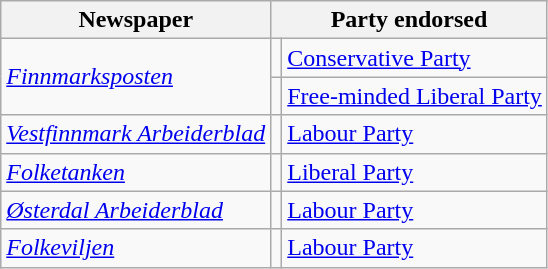<table class="wikitable">
<tr>
<th>Newspaper</th>
<th colspan=2>Party endorsed</th>
</tr>
<tr>
<td rowspan="2"><em><a href='#'>Finnmarksposten</a></em></td>
<td bgcolor=></td>
<td><a href='#'>Conservative Party</a></td>
</tr>
<tr>
<td bgcolor=></td>
<td><a href='#'>Free-minded Liberal Party</a></td>
</tr>
<tr>
<td><em><a href='#'>Vestfinnmark Arbeiderblad</a></em></td>
<td bgcolor=></td>
<td><a href='#'>Labour Party</a></td>
</tr>
<tr>
<td><em><a href='#'>Folketanken</a></em></td>
<td bgcolor=></td>
<td><a href='#'>Liberal Party</a></td>
</tr>
<tr>
<td><em><a href='#'>Østerdal Arbeiderblad</a></em></td>
<td bgcolor=></td>
<td><a href='#'>Labour Party</a></td>
</tr>
<tr>
<td><em><a href='#'>Folkeviljen</a></em></td>
<td bgcolor=></td>
<td><a href='#'>Labour Party</a></td>
</tr>
</table>
